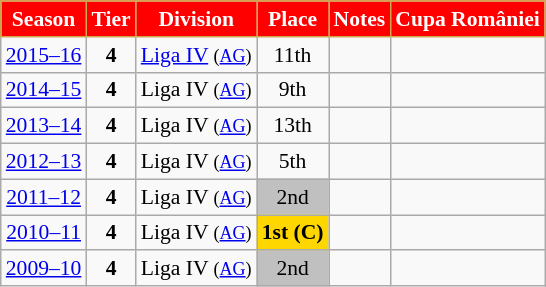<table class="wikitable" style="text-align:center; font-size:90%">
<tr>
<th style="background:#FF0000;color:#FFFFFF;border:1px solid #cfa64d">Season</th>
<th style="background:#FF0000;color:#FFFFFF;border:1px solid #cfa64d">Tier</th>
<th style="background:#FF0000;color:#FFFFFF;border:1px solid #cfa64d">Division</th>
<th style="background:#FF0000;color:#FFFFFF;border:1px solid #cfa64d">Place</th>
<th style="background:#FF0000;color:#FFFFFF;border:1px solid #cfa64d">Notes</th>
<th style="background:#FF0000;color:#FFFFFF;border:1px solid #cfa64d">Cupa României</th>
</tr>
<tr>
<td><a href='#'>2015–16</a></td>
<td><strong>4</strong></td>
<td><a href='#'>Liga IV</a> <small>(<a href='#'>AG</a>)</small></td>
<td>11th</td>
<td></td>
<td></td>
</tr>
<tr>
<td><a href='#'>2014–15</a></td>
<td><strong>4</strong></td>
<td>Liga IV <small>(<a href='#'>AG</a>)</small></td>
<td>9th</td>
<td></td>
<td></td>
</tr>
<tr>
<td><a href='#'>2013–14</a></td>
<td><strong>4</strong></td>
<td>Liga IV <small>(<a href='#'>AG</a>)</small></td>
<td>13th</td>
<td></td>
<td></td>
</tr>
<tr>
<td><a href='#'>2012–13</a></td>
<td><strong>4</strong></td>
<td>Liga IV <small>(<a href='#'>AG</a>)</small></td>
<td>5th</td>
<td></td>
<td></td>
</tr>
<tr>
<td><a href='#'>2011–12</a></td>
<td><strong>4</strong></td>
<td>Liga IV <small>(<a href='#'>AG</a>)</small></td>
<td align=center bgcolor=silver>2nd</td>
<td></td>
<td></td>
</tr>
<tr>
<td><a href='#'>2010–11</a></td>
<td><strong>4</strong></td>
<td>Liga IV <small>(<a href='#'>AG</a>)</small></td>
<td align=center bgcolor=gold><strong>1st (C)</strong></td>
<td></td>
<td></td>
</tr>
<tr>
<td><a href='#'>2009–10</a></td>
<td><strong>4</strong></td>
<td>Liga IV <small>(<a href='#'>AG</a>)</small></td>
<td align=center bgcolor=silver>2nd</td>
<td></td>
<td></td>
</tr>
</table>
